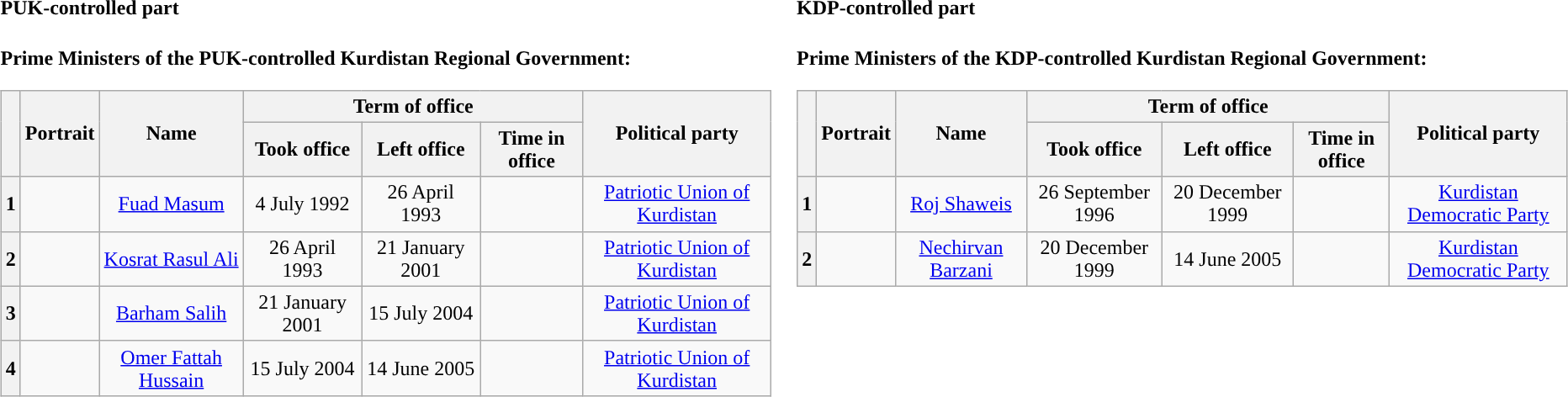<table width=100% |>
<tr>
<td width=50% valign=top><br><h4>PUK-controlled part</h4><strong>Prime Ministers of the PUK-controlled Kurdistan Regional Government:</strong><table class="wikitable" style="text-align:center">
<tr>
<th rowspan=2></th>
<th rowspan=2>Portrait</th>
<th rowspan=2>Name<br></th>
<th colspan=3>Term of office</th>
<th rowspan=2>Political party</th>
</tr>
<tr>
<th>Took office</th>
<th>Left office</th>
<th>Time in office</th>
</tr>
<tr>
<th style="background:">1</th>
<td></td>
<td><a href='#'>Fuad Masum</a><br></td>
<td>4 July 1992</td>
<td>26 April 1993</td>
<td></td>
<td><a href='#'>Patriotic Union of Kurdistan</a></td>
</tr>
<tr>
<th style="background:">2</th>
<td></td>
<td><a href='#'>Kosrat Rasul Ali</a><br></td>
<td>26 April 1993</td>
<td>21 January 2001</td>
<td></td>
<td><a href='#'>Patriotic Union of Kurdistan</a></td>
</tr>
<tr>
<th style="background:">3</th>
<td></td>
<td><a href='#'>Barham Salih</a><br></td>
<td>21 January 2001</td>
<td>15 July 2004</td>
<td></td>
<td><a href='#'>Patriotic Union of Kurdistan</a></td>
</tr>
<tr>
<th style="background:">4</th>
<td></td>
<td><a href='#'>Omer Fattah Hussain</a><br></td>
<td>15 July 2004</td>
<td>14 June 2005</td>
<td></td>
<td><a href='#'>Patriotic Union of Kurdistan</a></td>
</tr>
</table>
</td>
<td width=50% valign=top><br><h4>KDP-controlled part</h4><strong>Prime Ministers of the KDP-controlled Kurdistan Regional Government:</strong><table class="wikitable" style="text-align:center">
<tr>
<th rowspan=2></th>
<th rowspan=2>Portrait</th>
<th rowspan=2>Name<br></th>
<th colspan=3>Term of office</th>
<th rowspan=2>Political party</th>
</tr>
<tr>
<th>Took office</th>
<th>Left office</th>
<th>Time in office</th>
</tr>
<tr>
<th style="background:">1</th>
<td></td>
<td><a href='#'>Roj Shaweis</a><br></td>
<td>26 September 1996</td>
<td>20 December 1999</td>
<td></td>
<td><a href='#'>Kurdistan Democratic Party</a></td>
</tr>
<tr>
<th style="background:">2</th>
<td></td>
<td><a href='#'>Nechirvan Barzani</a><br></td>
<td>20 December 1999</td>
<td>14 June 2005</td>
<td></td>
<td><a href='#'>Kurdistan Democratic Party</a></td>
</tr>
</table>
</td>
</tr>
</table>
